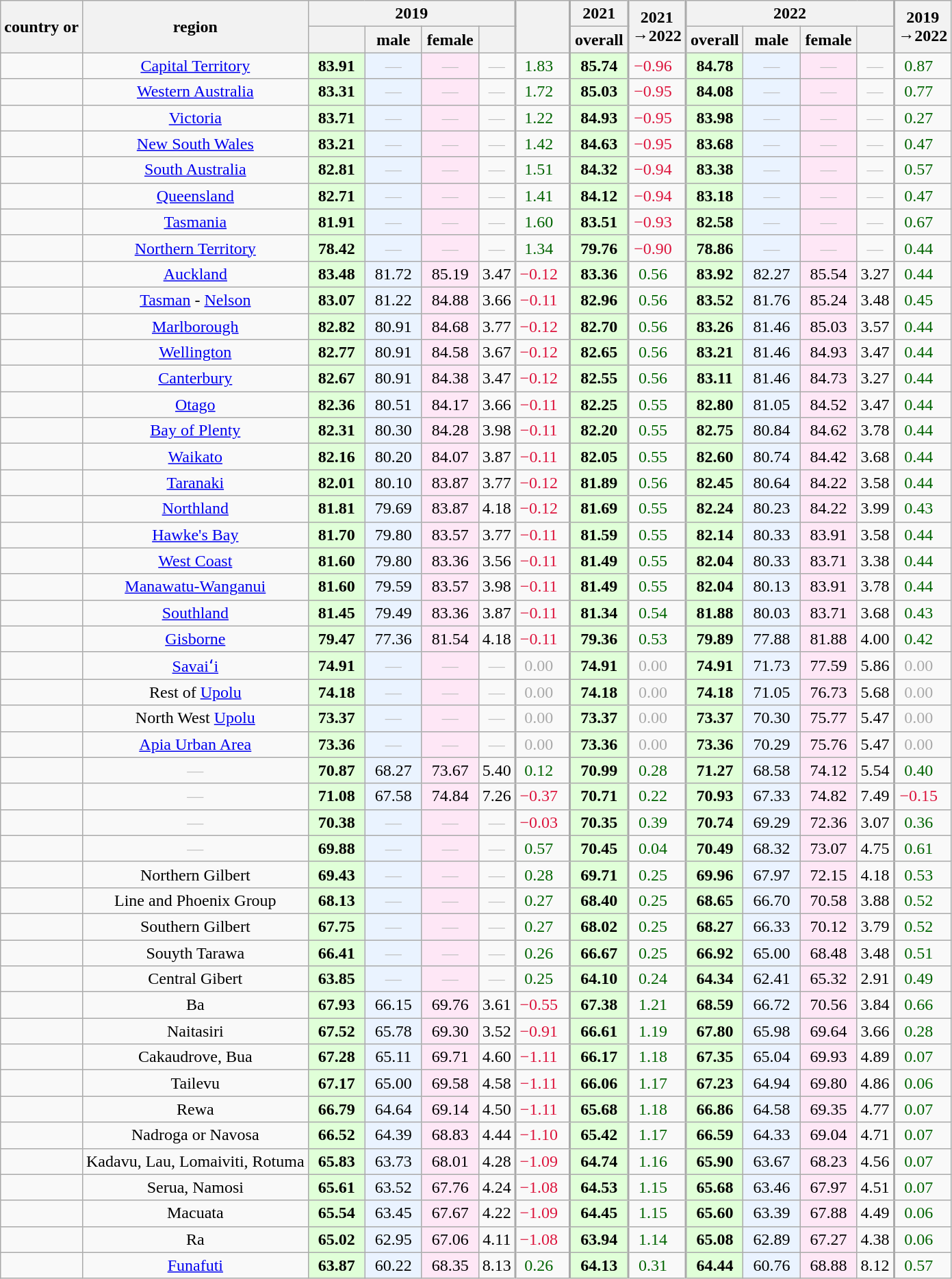<table class="wikitable sortable mw-datatable static-row-numbers sticky-header-multi sort-under col1left col2left col7right col9right col14right" style="text-align:center;">
<tr>
<th rowspan=2 style="vertical-align:middle;">country or </th>
<th rowspan=2 style="vertical-align:middle;">region</th>
<th colspan=4>2019</th>
<th rowspan=2 style="vertical-align:middle;border-left-width:2px;"></th>
<th style="border-left-width:2px;">2021</th>
<th rowspan=2 style="vertical-align:middle;border-left-width:2px;">2021<br>→2022</th>
<th colspan=4 style="border-left-width:2px;">2022</th>
<th rowspan=2 style="vertical-align:middle;border-left-width:2px;">2019<br>→2022</th>
</tr>
<tr>
<th style="vertical-align:middle;min-width:3em;"></th>
<th style="vertical-align:middle;min-width:3em;">male</th>
<th style="vertical-align:middle;min-width:3em;">female</th>
<th></th>
<th style="vertical-align:middle;min-width:3em;border-left-width:2px;">overall</th>
<th style="vertical-align:middle;min-width:3em;border-left-width:2px;">overall</th>
<th style="vertical-align:middle;min-width:3em;">male</th>
<th style="vertical-align:middle;min-width:3em;">female</th>
<th></th>
</tr>
<tr>
<td></td>
<td><a href='#'>Capital Territory</a></td>
<td style="background:#e0ffd8;"><strong>83.91</strong></td>
<td style="background:#eaf3ff;color:silver;">—</td>
<td style="background:#fee7f6;color:silver;">—</td>
<td style="color:silver;">—</td>
<td style="padding-right:1.5ex;color:darkgreen;border-left-width:2px;">1.83</td>
<td style="background:#e0ffd8;border-left-width:2px;"><strong>85.74</strong></td>
<td style="padding-right:1.5ex;color:crimson;border-left-width:2px;">−0.96</td>
<td style="background:#e0ffd8;border-left-width:2px;"><strong>84.78</strong></td>
<td style="background:#eaf3ff;color:silver;">—</td>
<td style="background:#fee7f6;color:silver;">—</td>
<td style="color:silver;">—</td>
<td style="padding-right:1.5ex;color:darkgreen;border-left-width:2px;">0.87</td>
</tr>
<tr>
<td></td>
<td><a href='#'>Western Australia</a></td>
<td style="background:#e0ffd8;"><strong>83.31</strong></td>
<td style="background:#eaf3ff;color:silver;">—</td>
<td style="background:#fee7f6;color:silver;">—</td>
<td style="color:silver;">—</td>
<td style="padding-right:1.5ex;color:darkgreen;border-left-width:2px;">1.72</td>
<td style="background:#e0ffd8;border-left-width:2px;"><strong>85.03</strong></td>
<td style="padding-right:1.5ex;color:crimson;border-left-width:2px;">−0.95</td>
<td style="background:#e0ffd8;border-left-width:2px;"><strong>84.08</strong></td>
<td style="background:#eaf3ff;color:silver;">—</td>
<td style="background:#fee7f6;color:silver;">—</td>
<td style="color:silver;">—</td>
<td style="padding-right:1.5ex;color:darkgreen;border-left-width:2px;">0.77</td>
</tr>
<tr>
<td></td>
<td><a href='#'>Victoria</a></td>
<td style="background:#e0ffd8;"><strong>83.71</strong></td>
<td style="background:#eaf3ff;color:silver;">—</td>
<td style="background:#fee7f6;color:silver;">—</td>
<td style="color:silver;">—</td>
<td style="padding-right:1.5ex;color:darkgreen;border-left-width:2px;">1.22</td>
<td style="background:#e0ffd8;border-left-width:2px;"><strong>84.93</strong></td>
<td style="padding-right:1.5ex;color:crimson;border-left-width:2px;">−0.95</td>
<td style="background:#e0ffd8;border-left-width:2px;"><strong>83.98</strong></td>
<td style="background:#eaf3ff;color:silver;">—</td>
<td style="background:#fee7f6;color:silver;">—</td>
<td style="color:silver;">—</td>
<td style="padding-right:1.5ex;color:darkgreen;border-left-width:2px;">0.27</td>
</tr>
<tr>
<td></td>
<td><a href='#'>New South Wales</a></td>
<td style="background:#e0ffd8;"><strong>83.21</strong></td>
<td style="background:#eaf3ff;color:silver;">—</td>
<td style="background:#fee7f6;color:silver;">—</td>
<td style="color:silver;">—</td>
<td style="padding-right:1.5ex;color:darkgreen;border-left-width:2px;">1.42</td>
<td style="background:#e0ffd8;border-left-width:2px;"><strong>84.63</strong></td>
<td style="padding-right:1.5ex;color:crimson;border-left-width:2px;">−0.95</td>
<td style="background:#e0ffd8;border-left-width:2px;"><strong>83.68</strong></td>
<td style="background:#eaf3ff;color:silver;">—</td>
<td style="background:#fee7f6;color:silver;">—</td>
<td style="color:silver;">—</td>
<td style="padding-right:1.5ex;color:darkgreen;border-left-width:2px;">0.47</td>
</tr>
<tr>
<td></td>
<td><a href='#'>South Australia</a></td>
<td style="background:#e0ffd8;"><strong>82.81</strong></td>
<td style="background:#eaf3ff;color:silver;">—</td>
<td style="background:#fee7f6;color:silver;">—</td>
<td style="color:silver;">—</td>
<td style="padding-right:1.5ex;color:darkgreen;border-left-width:2px;">1.51</td>
<td style="background:#e0ffd8;border-left-width:2px;"><strong>84.32</strong></td>
<td style="padding-right:1.5ex;color:crimson;border-left-width:2px;">−0.94</td>
<td style="background:#e0ffd8;border-left-width:2px;"><strong>83.38</strong></td>
<td style="background:#eaf3ff;color:silver;">—</td>
<td style="background:#fee7f6;color:silver;">—</td>
<td style="color:silver;">—</td>
<td style="padding-right:1.5ex;color:darkgreen;border-left-width:2px;">0.57</td>
</tr>
<tr>
<td></td>
<td><a href='#'>Queensland</a></td>
<td style="background:#e0ffd8;"><strong>82.71</strong></td>
<td style="background:#eaf3ff;color:silver;">—</td>
<td style="background:#fee7f6;color:silver;">—</td>
<td style="color:silver;">—</td>
<td style="padding-right:1.5ex;color:darkgreen;border-left-width:2px;">1.41</td>
<td style="background:#e0ffd8;border-left-width:2px;"><strong>84.12</strong></td>
<td style="padding-right:1.5ex;color:crimson;border-left-width:2px;">−0.94</td>
<td style="background:#e0ffd8;border-left-width:2px;"><strong>83.18</strong></td>
<td style="background:#eaf3ff;color:silver;">—</td>
<td style="background:#fee7f6;color:silver;">—</td>
<td style="color:silver;">—</td>
<td style="padding-right:1.5ex;color:darkgreen;border-left-width:2px;">0.47</td>
</tr>
<tr>
<td></td>
<td><a href='#'>Tasmania</a></td>
<td style="background:#e0ffd8;"><strong>81.91</strong></td>
<td style="background:#eaf3ff;color:silver;">—</td>
<td style="background:#fee7f6;color:silver;">—</td>
<td style="color:silver;">—</td>
<td style="padding-right:1.5ex;color:darkgreen;border-left-width:2px;">1.60</td>
<td style="background:#e0ffd8;border-left-width:2px;"><strong>83.51</strong></td>
<td style="padding-right:1.5ex;color:crimson;border-left-width:2px;">−0.93</td>
<td style="background:#e0ffd8;border-left-width:2px;"><strong>82.58</strong></td>
<td style="background:#eaf3ff;color:silver;">—</td>
<td style="background:#fee7f6;color:silver;">—</td>
<td style="color:silver;">—</td>
<td style="padding-right:1.5ex;color:darkgreen;border-left-width:2px;">0.67</td>
</tr>
<tr>
<td></td>
<td><a href='#'>Northern Territory</a></td>
<td style="background:#e0ffd8;"><strong>78.42</strong></td>
<td style="background:#eaf3ff;color:silver;">—</td>
<td style="background:#fee7f6;color:silver;">—</td>
<td style="color:silver;">—</td>
<td style="padding-right:1.5ex;color:darkgreen;border-left-width:2px;">1.34</td>
<td style="background:#e0ffd8;border-left-width:2px;"><strong>79.76</strong></td>
<td style="padding-right:1.5ex;color:crimson;border-left-width:2px;">−0.90</td>
<td style="background:#e0ffd8;border-left-width:2px;"><strong>78.86</strong></td>
<td style="background:#eaf3ff;color:silver;">—</td>
<td style="background:#fee7f6;color:silver;">—</td>
<td style="color:silver;">—</td>
<td style="padding-right:1.5ex;color:darkgreen;border-left-width:2px;">0.44</td>
</tr>
<tr>
<td></td>
<td><a href='#'>Auckland</a></td>
<td style="background:#e0ffd8;"><strong>83.48</strong></td>
<td style="background:#eaf3ff;">81.72</td>
<td style="background:#fee7f6;">85.19</td>
<td>3.47</td>
<td style="padding-right:1.5ex;color:crimson;border-left-width:2px;">−0.12</td>
<td style="background:#e0ffd8;border-left-width:2px;"><strong>83.36</strong></td>
<td style="padding-right:1.5ex;color:darkgreen;border-left-width:2px;">0.56</td>
<td style="background:#e0ffd8;border-left-width:2px;"><strong>83.92</strong></td>
<td style="background:#eaf3ff;">82.27</td>
<td style="background:#fee7f6;">85.54</td>
<td>3.27</td>
<td style="padding-right:1.5ex;color:darkgreen;border-left-width:2px;">0.44</td>
</tr>
<tr>
<td></td>
<td><a href='#'>Tasman</a> - <a href='#'>Nelson</a></td>
<td style="background:#e0ffd8;"><strong>83.07</strong></td>
<td style="background:#eaf3ff;">81.22</td>
<td style="background:#fee7f6;">84.88</td>
<td>3.66</td>
<td style="padding-right:1.5ex;color:crimson;border-left-width:2px;">−0.11</td>
<td style="background:#e0ffd8;border-left-width:2px;"><strong>82.96</strong></td>
<td style="padding-right:1.5ex;color:darkgreen;border-left-width:2px;">0.56</td>
<td style="background:#e0ffd8;border-left-width:2px;"><strong>83.52</strong></td>
<td style="background:#eaf3ff;">81.76</td>
<td style="background:#fee7f6;">85.24</td>
<td>3.48</td>
<td style="padding-right:1.5ex;color:darkgreen;border-left-width:2px;">0.45</td>
</tr>
<tr>
<td></td>
<td><a href='#'>Marlborough</a></td>
<td style="background:#e0ffd8;"><strong>82.82</strong></td>
<td style="background:#eaf3ff;">80.91</td>
<td style="background:#fee7f6;">84.68</td>
<td>3.77</td>
<td style="padding-right:1.5ex;color:crimson;border-left-width:2px;">−0.12</td>
<td style="background:#e0ffd8;border-left-width:2px;"><strong>82.70</strong></td>
<td style="padding-right:1.5ex;color:darkgreen;border-left-width:2px;">0.56</td>
<td style="background:#e0ffd8;border-left-width:2px;"><strong>83.26</strong></td>
<td style="background:#eaf3ff;">81.46</td>
<td style="background:#fee7f6;">85.03</td>
<td>3.57</td>
<td style="padding-right:1.5ex;color:darkgreen;border-left-width:2px;">0.44</td>
</tr>
<tr>
<td></td>
<td><a href='#'>Wellington</a></td>
<td style="background:#e0ffd8;"><strong>82.77</strong></td>
<td style="background:#eaf3ff;">80.91</td>
<td style="background:#fee7f6;">84.58</td>
<td>3.67</td>
<td style="padding-right:1.5ex;color:crimson;border-left-width:2px;">−0.12</td>
<td style="background:#e0ffd8;border-left-width:2px;"><strong>82.65</strong></td>
<td style="padding-right:1.5ex;color:darkgreen;border-left-width:2px;">0.56</td>
<td style="background:#e0ffd8;border-left-width:2px;"><strong>83.21</strong></td>
<td style="background:#eaf3ff;">81.46</td>
<td style="background:#fee7f6;">84.93</td>
<td>3.47</td>
<td style="padding-right:1.5ex;color:darkgreen;border-left-width:2px;">0.44</td>
</tr>
<tr>
<td></td>
<td><a href='#'>Canterbury</a></td>
<td style="background:#e0ffd8;"><strong>82.67</strong></td>
<td style="background:#eaf3ff;">80.91</td>
<td style="background:#fee7f6;">84.38</td>
<td>3.47</td>
<td style="padding-right:1.5ex;color:crimson;border-left-width:2px;">−0.12</td>
<td style="background:#e0ffd8;border-left-width:2px;"><strong>82.55</strong></td>
<td style="padding-right:1.5ex;color:darkgreen;border-left-width:2px;">0.56</td>
<td style="background:#e0ffd8;border-left-width:2px;"><strong>83.11</strong></td>
<td style="background:#eaf3ff;">81.46</td>
<td style="background:#fee7f6;">84.73</td>
<td>3.27</td>
<td style="padding-right:1.5ex;color:darkgreen;border-left-width:2px;">0.44</td>
</tr>
<tr>
<td></td>
<td><a href='#'>Otago</a></td>
<td style="background:#e0ffd8;"><strong>82.36</strong></td>
<td style="background:#eaf3ff;">80.51</td>
<td style="background:#fee7f6;">84.17</td>
<td>3.66</td>
<td style="padding-right:1.5ex;color:crimson;border-left-width:2px;">−0.11</td>
<td style="background:#e0ffd8;border-left-width:2px;"><strong>82.25</strong></td>
<td style="padding-right:1.5ex;color:darkgreen;border-left-width:2px;">0.55</td>
<td style="background:#e0ffd8;border-left-width:2px;"><strong>82.80</strong></td>
<td style="background:#eaf3ff;">81.05</td>
<td style="background:#fee7f6;">84.52</td>
<td>3.47</td>
<td style="padding-right:1.5ex;color:darkgreen;border-left-width:2px;">0.44</td>
</tr>
<tr>
<td></td>
<td><a href='#'>Bay of Plenty</a></td>
<td style="background:#e0ffd8;"><strong>82.31</strong></td>
<td style="background:#eaf3ff;">80.30</td>
<td style="background:#fee7f6;">84.28</td>
<td>3.98</td>
<td style="padding-right:1.5ex;color:crimson;border-left-width:2px;">−0.11</td>
<td style="background:#e0ffd8;border-left-width:2px;"><strong>82.20</strong></td>
<td style="padding-right:1.5ex;color:darkgreen;border-left-width:2px;">0.55</td>
<td style="background:#e0ffd8;border-left-width:2px;"><strong>82.75</strong></td>
<td style="background:#eaf3ff;">80.84</td>
<td style="background:#fee7f6;">84.62</td>
<td>3.78</td>
<td style="padding-right:1.5ex;color:darkgreen;border-left-width:2px;">0.44</td>
</tr>
<tr>
<td></td>
<td><a href='#'>Waikato</a></td>
<td style="background:#e0ffd8;"><strong>82.16</strong></td>
<td style="background:#eaf3ff;">80.20</td>
<td style="background:#fee7f6;">84.07</td>
<td>3.87</td>
<td style="padding-right:1.5ex;color:crimson;border-left-width:2px;">−0.11</td>
<td style="background:#e0ffd8;border-left-width:2px;"><strong>82.05</strong></td>
<td style="padding-right:1.5ex;color:darkgreen;border-left-width:2px;">0.55</td>
<td style="background:#e0ffd8;border-left-width:2px;"><strong>82.60</strong></td>
<td style="background:#eaf3ff;">80.74</td>
<td style="background:#fee7f6;">84.42</td>
<td>3.68</td>
<td style="padding-right:1.5ex;color:darkgreen;border-left-width:2px;">0.44</td>
</tr>
<tr>
<td></td>
<td><a href='#'>Taranaki</a></td>
<td style="background:#e0ffd8;"><strong>82.01</strong></td>
<td style="background:#eaf3ff;">80.10</td>
<td style="background:#fee7f6;">83.87</td>
<td>3.77</td>
<td style="padding-right:1.5ex;color:crimson;border-left-width:2px;">−0.12</td>
<td style="background:#e0ffd8;border-left-width:2px;"><strong>81.89</strong></td>
<td style="padding-right:1.5ex;color:darkgreen;border-left-width:2px;">0.56</td>
<td style="background:#e0ffd8;border-left-width:2px;"><strong>82.45</strong></td>
<td style="background:#eaf3ff;">80.64</td>
<td style="background:#fee7f6;">84.22</td>
<td>3.58</td>
<td style="padding-right:1.5ex;color:darkgreen;border-left-width:2px;">0.44</td>
</tr>
<tr>
<td></td>
<td><a href='#'>Northland</a></td>
<td style="background:#e0ffd8;"><strong>81.81</strong></td>
<td style="background:#eaf3ff;">79.69</td>
<td style="background:#fee7f6;">83.87</td>
<td>4.18</td>
<td style="padding-right:1.5ex;color:crimson;border-left-width:2px;">−0.12</td>
<td style="background:#e0ffd8;border-left-width:2px;"><strong>81.69</strong></td>
<td style="padding-right:1.5ex;color:darkgreen;border-left-width:2px;">0.55</td>
<td style="background:#e0ffd8;border-left-width:2px;"><strong>82.24</strong></td>
<td style="background:#eaf3ff;">80.23</td>
<td style="background:#fee7f6;">84.22</td>
<td>3.99</td>
<td style="padding-right:1.5ex;color:darkgreen;border-left-width:2px;">0.43</td>
</tr>
<tr>
<td></td>
<td><a href='#'>Hawke's Bay</a></td>
<td style="background:#e0ffd8;"><strong>81.70</strong></td>
<td style="background:#eaf3ff;">79.80</td>
<td style="background:#fee7f6;">83.57</td>
<td>3.77</td>
<td style="padding-right:1.5ex;color:crimson;border-left-width:2px;">−0.11</td>
<td style="background:#e0ffd8;border-left-width:2px;"><strong>81.59</strong></td>
<td style="padding-right:1.5ex;color:darkgreen;border-left-width:2px;">0.55</td>
<td style="background:#e0ffd8;border-left-width:2px;"><strong>82.14</strong></td>
<td style="background:#eaf3ff;">80.33</td>
<td style="background:#fee7f6;">83.91</td>
<td>3.58</td>
<td style="padding-right:1.5ex;color:darkgreen;border-left-width:2px;">0.44</td>
</tr>
<tr>
<td></td>
<td><a href='#'>West Coast</a></td>
<td style="background:#e0ffd8;"><strong>81.60</strong></td>
<td style="background:#eaf3ff;">79.80</td>
<td style="background:#fee7f6;">83.36</td>
<td>3.56</td>
<td style="padding-right:1.5ex;color:crimson;border-left-width:2px;">−0.11</td>
<td style="background:#e0ffd8;border-left-width:2px;"><strong>81.49</strong></td>
<td style="padding-right:1.5ex;color:darkgreen;border-left-width:2px;">0.55</td>
<td style="background:#e0ffd8;border-left-width:2px;"><strong>82.04</strong></td>
<td style="background:#eaf3ff;">80.33</td>
<td style="background:#fee7f6;">83.71</td>
<td>3.38</td>
<td style="padding-right:1.5ex;color:darkgreen;border-left-width:2px;">0.44</td>
</tr>
<tr>
<td></td>
<td><a href='#'>Manawatu-Wanganui</a></td>
<td style="background:#e0ffd8;"><strong>81.60</strong></td>
<td style="background:#eaf3ff;">79.59</td>
<td style="background:#fee7f6;">83.57</td>
<td>3.98</td>
<td style="padding-right:1.5ex;color:crimson;border-left-width:2px;">−0.11</td>
<td style="background:#e0ffd8;border-left-width:2px;"><strong>81.49</strong></td>
<td style="padding-right:1.5ex;color:darkgreen;border-left-width:2px;">0.55</td>
<td style="background:#e0ffd8;border-left-width:2px;"><strong>82.04</strong></td>
<td style="background:#eaf3ff;">80.13</td>
<td style="background:#fee7f6;">83.91</td>
<td>3.78</td>
<td style="padding-right:1.5ex;color:darkgreen;border-left-width:2px;">0.44</td>
</tr>
<tr>
<td></td>
<td><a href='#'>Southland</a></td>
<td style="background:#e0ffd8;"><strong>81.45</strong></td>
<td style="background:#eaf3ff;">79.49</td>
<td style="background:#fee7f6;">83.36</td>
<td>3.87</td>
<td style="padding-right:1.5ex;color:crimson;border-left-width:2px;">−0.11</td>
<td style="background:#e0ffd8;border-left-width:2px;"><strong>81.34</strong></td>
<td style="padding-right:1.5ex;color:darkgreen;border-left-width:2px;">0.54</td>
<td style="background:#e0ffd8;border-left-width:2px;"><strong>81.88</strong></td>
<td style="background:#eaf3ff;">80.03</td>
<td style="background:#fee7f6;">83.71</td>
<td>3.68</td>
<td style="padding-right:1.5ex;color:darkgreen;border-left-width:2px;">0.43</td>
</tr>
<tr>
<td></td>
<td><a href='#'>Gisborne</a></td>
<td style="background:#e0ffd8;"><strong>79.47</strong></td>
<td style="background:#eaf3ff;">77.36</td>
<td style="background:#fee7f6;">81.54</td>
<td>4.18</td>
<td style="padding-right:1.5ex;color:crimson;border-left-width:2px;">−0.11</td>
<td style="background:#e0ffd8;border-left-width:2px;"><strong>79.36</strong></td>
<td style="padding-right:1.5ex;color:darkgreen;border-left-width:2px;">0.53</td>
<td style="background:#e0ffd8;border-left-width:2px;"><strong>79.89</strong></td>
<td style="background:#eaf3ff;">77.88</td>
<td style="background:#fee7f6;">81.88</td>
<td>4.00</td>
<td style="padding-right:1.5ex;color:darkgreen;border-left-width:2px;">0.42</td>
</tr>
<tr>
<td></td>
<td><a href='#'>Savaiʻi</a></td>
<td style="background:#e0ffd8;"><strong>74.91</strong></td>
<td style="background:#eaf3ff;color:silver;">—</td>
<td style="background:#fee7f6;color:silver;">—</td>
<td style="color:silver;">—</td>
<td style="padding-right:1.5ex;color:darkgray;border-left-width:2px;">0.00</td>
<td style="background:#e0ffd8;border-left-width:2px;"><strong>74.91</strong></td>
<td style="padding-right:1.5ex;color:darkgray;border-left-width:2px;">0.00</td>
<td style="background:#e0ffd8;border-left-width:2px;"><strong>74.91</strong></td>
<td style="background:#eaf3ff;">71.73</td>
<td style="background:#fee7f6;">77.59</td>
<td>5.86</td>
<td style="padding-right:1.5ex;color:darkgray;border-left-width:2px;">0.00</td>
</tr>
<tr>
<td></td>
<td>Rest of <a href='#'>Upolu</a></td>
<td style="background:#e0ffd8;"><strong>74.18</strong></td>
<td style="background:#eaf3ff;color:silver;">—</td>
<td style="background:#fee7f6;color:silver;">—</td>
<td style="color:silver;">—</td>
<td style="padding-right:1.5ex;color:darkgray;border-left-width:2px;">0.00</td>
<td style="background:#e0ffd8;border-left-width:2px;"><strong>74.18</strong></td>
<td style="padding-right:1.5ex;color:darkgray;border-left-width:2px;">0.00</td>
<td style="background:#e0ffd8;border-left-width:2px;"><strong>74.18</strong></td>
<td style="background:#eaf3ff;">71.05</td>
<td style="background:#fee7f6;">76.73</td>
<td>5.68</td>
<td style="padding-right:1.5ex;color:darkgray;border-left-width:2px;">0.00</td>
</tr>
<tr>
<td></td>
<td>North West <a href='#'>Upolu</a></td>
<td style="background:#e0ffd8;"><strong>73.37</strong></td>
<td style="background:#eaf3ff;color:silver;">—</td>
<td style="background:#fee7f6;color:silver;">—</td>
<td style="color:silver;">—</td>
<td style="padding-right:1.5ex;color:darkgray;border-left-width:2px;">0.00</td>
<td style="background:#e0ffd8;border-left-width:2px;"><strong>73.37</strong></td>
<td style="padding-right:1.5ex;color:darkgray;border-left-width:2px;">0.00</td>
<td style="background:#e0ffd8;border-left-width:2px;"><strong>73.37</strong></td>
<td style="background:#eaf3ff;">70.30</td>
<td style="background:#fee7f6;">75.77</td>
<td>5.47</td>
<td style="padding-right:1.5ex;color:darkgray;border-left-width:2px;">0.00</td>
</tr>
<tr>
<td></td>
<td><a href='#'>Apia Urban Area</a></td>
<td style="background:#e0ffd8;"><strong>73.36</strong></td>
<td style="background:#eaf3ff;color:silver;">—</td>
<td style="background:#fee7f6;color:silver;">—</td>
<td style="color:silver;">—</td>
<td style="padding-right:1.5ex;color:darkgray;border-left-width:2px;">0.00</td>
<td style="background:#e0ffd8;border-left-width:2px;"><strong>73.36</strong></td>
<td style="padding-right:1.5ex;color:darkgray;border-left-width:2px;">0.00</td>
<td style="background:#e0ffd8;border-left-width:2px;"><strong>73.36</strong></td>
<td style="background:#eaf3ff;">70.29</td>
<td style="background:#fee7f6;">75.76</td>
<td>5.47</td>
<td style="padding-right:1.5ex;color:darkgray;border-left-width:2px;">0.00</td>
</tr>
<tr>
<td></td>
<td style="color:silver;">—</td>
<td style="background:#e0ffd8;"><strong>70.87</strong></td>
<td style="background:#eaf3ff;">68.27</td>
<td style="background:#fee7f6;">73.67</td>
<td>5.40</td>
<td style="padding-right:1.5ex;color:darkgreen;border-left-width:2px;">0.12</td>
<td style="background:#e0ffd8;border-left-width:2px;"><strong>70.99</strong></td>
<td style="padding-right:1.5ex;color:darkgreen;border-left-width:2px;">0.28</td>
<td style="background:#e0ffd8;border-left-width:2px;"><strong>71.27</strong></td>
<td style="background:#eaf3ff;">68.58</td>
<td style="background:#fee7f6;">74.12</td>
<td>5.54</td>
<td style="padding-right:1.5ex;color:darkgreen;border-left-width:2px;">0.40</td>
</tr>
<tr>
<td></td>
<td style="color:silver;">—</td>
<td style="background:#e0ffd8;"><strong>71.08</strong></td>
<td style="background:#eaf3ff;">67.58</td>
<td style="background:#fee7f6;">74.84</td>
<td>7.26</td>
<td style="padding-right:1.5ex;color:crimson;border-left-width:2px;">−0.37</td>
<td style="background:#e0ffd8;border-left-width:2px;"><strong>70.71</strong></td>
<td style="padding-right:1.5ex;color:darkgreen;border-left-width:2px;">0.22</td>
<td style="background:#e0ffd8;border-left-width:2px;"><strong>70.93</strong></td>
<td style="background:#eaf3ff;">67.33</td>
<td style="background:#fee7f6;">74.82</td>
<td>7.49</td>
<td style="padding-right:1.5ex;color:crimson;border-left-width:2px;">−0.15</td>
</tr>
<tr>
<td></td>
<td style="color:silver;">—</td>
<td style="background:#e0ffd8;"><strong>70.38</strong></td>
<td style="background:#eaf3ff;color:silver;">—</td>
<td style="background:#fee7f6;color:silver;">—</td>
<td style="color:silver;">—</td>
<td style="padding-right:1.5ex;color:crimson;border-left-width:2px;">−0.03</td>
<td style="background:#e0ffd8;border-left-width:2px;"><strong>70.35</strong></td>
<td style="padding-right:1.5ex;color:darkgreen;border-left-width:2px;">0.39</td>
<td style="background:#e0ffd8;border-left-width:2px;"><strong>70.74</strong></td>
<td style="background:#eaf3ff;">69.29</td>
<td style="background:#fee7f6;">72.36</td>
<td>3.07</td>
<td style="padding-right:1.5ex;color:darkgreen;border-left-width:2px;">0.36</td>
</tr>
<tr>
<td></td>
<td style="color:silver;">—</td>
<td style="background:#e0ffd8;"><strong>69.88</strong></td>
<td style="background:#eaf3ff;color:silver;">—</td>
<td style="background:#fee7f6;color:silver;">—</td>
<td style="color:silver;">—</td>
<td style="padding-right:1.5ex;color:darkgreen;border-left-width:2px;">0.57</td>
<td style="background:#e0ffd8;border-left-width:2px;"><strong>70.45</strong></td>
<td style="padding-right:1.5ex;color:darkgreen;border-left-width:2px;">0.04</td>
<td style="background:#e0ffd8;border-left-width:2px;"><strong>70.49</strong></td>
<td style="background:#eaf3ff;">68.32</td>
<td style="background:#fee7f6;">73.07</td>
<td>4.75</td>
<td style="padding-right:1.5ex;color:darkgreen;border-left-width:2px;">0.61</td>
</tr>
<tr>
<td></td>
<td>Northern Gilbert</td>
<td style="background:#e0ffd8;"><strong>69.43</strong></td>
<td style="background:#eaf3ff;color:silver;">—</td>
<td style="background:#fee7f6;color:silver;">—</td>
<td style="color:silver;">—</td>
<td style="padding-right:1.5ex;color:darkgreen;border-left-width:2px;">0.28</td>
<td style="background:#e0ffd8;border-left-width:2px;"><strong>69.71</strong></td>
<td style="padding-right:1.5ex;color:darkgreen;border-left-width:2px;">0.25</td>
<td style="background:#e0ffd8;border-left-width:2px;"><strong>69.96</strong></td>
<td style="background:#eaf3ff;">67.97</td>
<td style="background:#fee7f6;">72.15</td>
<td>4.18</td>
<td style="padding-right:1.5ex;color:darkgreen;border-left-width:2px;">0.53</td>
</tr>
<tr>
<td></td>
<td>Line and Phoenix Group</td>
<td style="background:#e0ffd8;"><strong>68.13</strong></td>
<td style="background:#eaf3ff;color:silver;">—</td>
<td style="background:#fee7f6;color:silver;">—</td>
<td style="color:silver;">—</td>
<td style="padding-right:1.5ex;color:darkgreen;border-left-width:2px;">0.27</td>
<td style="background:#e0ffd8;border-left-width:2px;"><strong>68.40</strong></td>
<td style="padding-right:1.5ex;color:darkgreen;border-left-width:2px;">0.25</td>
<td style="background:#e0ffd8;border-left-width:2px;"><strong>68.65</strong></td>
<td style="background:#eaf3ff;">66.70</td>
<td style="background:#fee7f6;">70.58</td>
<td>3.88</td>
<td style="padding-right:1.5ex;color:darkgreen;border-left-width:2px;">0.52</td>
</tr>
<tr>
<td></td>
<td>Southern Gilbert</td>
<td style="background:#e0ffd8;"><strong>67.75</strong></td>
<td style="background:#eaf3ff;color:silver;">—</td>
<td style="background:#fee7f6;color:silver;">—</td>
<td style="color:silver;">—</td>
<td style="padding-right:1.5ex;color:darkgreen;border-left-width:2px;">0.27</td>
<td style="background:#e0ffd8;border-left-width:2px;"><strong>68.02</strong></td>
<td style="padding-right:1.5ex;color:darkgreen;border-left-width:2px;">0.25</td>
<td style="background:#e0ffd8;border-left-width:2px;"><strong>68.27</strong></td>
<td style="background:#eaf3ff;">66.33</td>
<td style="background:#fee7f6;">70.12</td>
<td>3.79</td>
<td style="padding-right:1.5ex;color:darkgreen;border-left-width:2px;">0.52</td>
</tr>
<tr>
<td></td>
<td>Souyth Tarawa</td>
<td style="background:#e0ffd8;"><strong>66.41</strong></td>
<td style="background:#eaf3ff;color:silver;">—</td>
<td style="background:#fee7f6;color:silver;">—</td>
<td style="color:silver;">—</td>
<td style="padding-right:1.5ex;color:darkgreen;border-left-width:2px;">0.26</td>
<td style="background:#e0ffd8;border-left-width:2px;"><strong>66.67</strong></td>
<td style="padding-right:1.5ex;color:darkgreen;border-left-width:2px;">0.25</td>
<td style="background:#e0ffd8;border-left-width:2px;"><strong>66.92</strong></td>
<td style="background:#eaf3ff;">65.00</td>
<td style="background:#fee7f6;">68.48</td>
<td>3.48</td>
<td style="padding-right:1.5ex;color:darkgreen;border-left-width:2px;">0.51</td>
</tr>
<tr>
<td></td>
<td>Central Gibert</td>
<td style="background:#e0ffd8;"><strong>63.85</strong></td>
<td style="background:#eaf3ff;color:silver;">—</td>
<td style="background:#fee7f6;color:silver;">—</td>
<td style="color:silver;">—</td>
<td style="padding-right:1.5ex;color:darkgreen;border-left-width:2px;">0.25</td>
<td style="background:#e0ffd8;border-left-width:2px;"><strong>64.10</strong></td>
<td style="padding-right:1.5ex;color:darkgreen;border-left-width:2px;">0.24</td>
<td style="background:#e0ffd8;border-left-width:2px;"><strong>64.34</strong></td>
<td style="background:#eaf3ff;">62.41</td>
<td style="background:#fee7f6;">65.32</td>
<td>2.91</td>
<td style="padding-right:1.5ex;color:darkgreen;border-left-width:2px;">0.49</td>
</tr>
<tr>
<td></td>
<td>Ba</td>
<td style="background:#e0ffd8;"><strong>67.93</strong></td>
<td style="background:#eaf3ff;">66.15</td>
<td style="background:#fee7f6;">69.76</td>
<td>3.61</td>
<td style="padding-right:1.5ex;color:crimson;border-left-width:2px;">−0.55</td>
<td style="background:#e0ffd8;border-left-width:2px;"><strong>67.38</strong></td>
<td style="padding-right:1.5ex;color:darkgreen;border-left-width:2px;">1.21</td>
<td style="background:#e0ffd8;border-left-width:2px;"><strong>68.59</strong></td>
<td style="background:#eaf3ff;">66.72</td>
<td style="background:#fee7f6;">70.56</td>
<td>3.84</td>
<td style="padding-right:1.5ex;color:darkgreen;border-left-width:2px;">0.66</td>
</tr>
<tr>
<td></td>
<td>Naitasiri</td>
<td style="background:#e0ffd8;"><strong>67.52</strong></td>
<td style="background:#eaf3ff;">65.78</td>
<td style="background:#fee7f6;">69.30</td>
<td>3.52</td>
<td style="padding-right:1.5ex;color:crimson;border-left-width:2px;">−0.91</td>
<td style="background:#e0ffd8;border-left-width:2px;"><strong>66.61</strong></td>
<td style="padding-right:1.5ex;color:darkgreen;border-left-width:2px;">1.19</td>
<td style="background:#e0ffd8;border-left-width:2px;"><strong>67.80</strong></td>
<td style="background:#eaf3ff;">65.98</td>
<td style="background:#fee7f6;">69.64</td>
<td>3.66</td>
<td style="padding-right:1.5ex;color:darkgreen;border-left-width:2px;">0.28</td>
</tr>
<tr>
<td></td>
<td>Cakaudrove, Bua</td>
<td style="background:#e0ffd8;"><strong>67.28</strong></td>
<td style="background:#eaf3ff;">65.11</td>
<td style="background:#fee7f6;">69.71</td>
<td>4.60</td>
<td style="padding-right:1.5ex;color:crimson;border-left-width:2px;">−1.11</td>
<td style="background:#e0ffd8;border-left-width:2px;"><strong>66.17</strong></td>
<td style="padding-right:1.5ex;color:darkgreen;border-left-width:2px;">1.18</td>
<td style="background:#e0ffd8;border-left-width:2px;"><strong>67.35</strong></td>
<td style="background:#eaf3ff;">65.04</td>
<td style="background:#fee7f6;">69.93</td>
<td>4.89</td>
<td style="padding-right:1.5ex;color:darkgreen;border-left-width:2px;">0.07</td>
</tr>
<tr>
<td></td>
<td>Tailevu</td>
<td style="background:#e0ffd8;"><strong>67.17</strong></td>
<td style="background:#eaf3ff;">65.00</td>
<td style="background:#fee7f6;">69.58</td>
<td>4.58</td>
<td style="padding-right:1.5ex;color:crimson;border-left-width:2px;">−1.11</td>
<td style="background:#e0ffd8;border-left-width:2px;"><strong>66.06</strong></td>
<td style="padding-right:1.5ex;color:darkgreen;border-left-width:2px;">1.17</td>
<td style="background:#e0ffd8;border-left-width:2px;"><strong>67.23</strong></td>
<td style="background:#eaf3ff;">64.94</td>
<td style="background:#fee7f6;">69.80</td>
<td>4.86</td>
<td style="padding-right:1.5ex;color:darkgreen;border-left-width:2px;">0.06</td>
</tr>
<tr>
<td></td>
<td>Rewa</td>
<td style="background:#e0ffd8;"><strong>66.79</strong></td>
<td style="background:#eaf3ff;">64.64</td>
<td style="background:#fee7f6;">69.14</td>
<td>4.50</td>
<td style="padding-right:1.5ex;color:crimson;border-left-width:2px;">−1.11</td>
<td style="background:#e0ffd8;border-left-width:2px;"><strong>65.68</strong></td>
<td style="padding-right:1.5ex;color:darkgreen;border-left-width:2px;">1.18</td>
<td style="background:#e0ffd8;border-left-width:2px;"><strong>66.86</strong></td>
<td style="background:#eaf3ff;">64.58</td>
<td style="background:#fee7f6;">69.35</td>
<td>4.77</td>
<td style="padding-right:1.5ex;color:darkgreen;border-left-width:2px;">0.07</td>
</tr>
<tr>
<td></td>
<td>Nadroga or Navosa</td>
<td style="background:#e0ffd8;"><strong>66.52</strong></td>
<td style="background:#eaf3ff;">64.39</td>
<td style="background:#fee7f6;">68.83</td>
<td>4.44</td>
<td style="padding-right:1.5ex;color:crimson;border-left-width:2px;">−1.10</td>
<td style="background:#e0ffd8;border-left-width:2px;"><strong>65.42</strong></td>
<td style="padding-right:1.5ex;color:darkgreen;border-left-width:2px;">1.17</td>
<td style="background:#e0ffd8;border-left-width:2px;"><strong>66.59</strong></td>
<td style="background:#eaf3ff;">64.33</td>
<td style="background:#fee7f6;">69.04</td>
<td>4.71</td>
<td style="padding-right:1.5ex;color:darkgreen;border-left-width:2px;">0.07</td>
</tr>
<tr>
<td></td>
<td>Kadavu, Lau, Lomaiviti, Rotuma</td>
<td style="background:#e0ffd8;"><strong>65.83</strong></td>
<td style="background:#eaf3ff;">63.73</td>
<td style="background:#fee7f6;">68.01</td>
<td>4.28</td>
<td style="padding-right:1.5ex;color:crimson;border-left-width:2px;">−1.09</td>
<td style="background:#e0ffd8;border-left-width:2px;"><strong>64.74</strong></td>
<td style="padding-right:1.5ex;color:darkgreen;border-left-width:2px;">1.16</td>
<td style="background:#e0ffd8;border-left-width:2px;"><strong>65.90</strong></td>
<td style="background:#eaf3ff;">63.67</td>
<td style="background:#fee7f6;">68.23</td>
<td>4.56</td>
<td style="padding-right:1.5ex;color:darkgreen;border-left-width:2px;">0.07</td>
</tr>
<tr>
<td></td>
<td>Serua, Namosi</td>
<td style="background:#e0ffd8;"><strong>65.61</strong></td>
<td style="background:#eaf3ff;">63.52</td>
<td style="background:#fee7f6;">67.76</td>
<td>4.24</td>
<td style="padding-right:1.5ex;color:crimson;border-left-width:2px;">−1.08</td>
<td style="background:#e0ffd8;border-left-width:2px;"><strong>64.53</strong></td>
<td style="padding-right:1.5ex;color:darkgreen;border-left-width:2px;">1.15</td>
<td style="background:#e0ffd8;border-left-width:2px;"><strong>65.68</strong></td>
<td style="background:#eaf3ff;">63.46</td>
<td style="background:#fee7f6;">67.97</td>
<td>4.51</td>
<td style="padding-right:1.5ex;color:darkgreen;border-left-width:2px;">0.07</td>
</tr>
<tr>
<td></td>
<td>Macuata</td>
<td style="background:#e0ffd8;"><strong>65.54</strong></td>
<td style="background:#eaf3ff;">63.45</td>
<td style="background:#fee7f6;">67.67</td>
<td>4.22</td>
<td style="padding-right:1.5ex;color:crimson;border-left-width:2px;">−1.09</td>
<td style="background:#e0ffd8;border-left-width:2px;"><strong>64.45</strong></td>
<td style="padding-right:1.5ex;color:darkgreen;border-left-width:2px;">1.15</td>
<td style="background:#e0ffd8;border-left-width:2px;"><strong>65.60</strong></td>
<td style="background:#eaf3ff;">63.39</td>
<td style="background:#fee7f6;">67.88</td>
<td>4.49</td>
<td style="padding-right:1.5ex;color:darkgreen;border-left-width:2px;">0.06</td>
</tr>
<tr>
<td></td>
<td>Ra</td>
<td style="background:#e0ffd8;"><strong>65.02</strong></td>
<td style="background:#eaf3ff;">62.95</td>
<td style="background:#fee7f6;">67.06</td>
<td>4.11</td>
<td style="padding-right:1.5ex;color:crimson;border-left-width:2px;">−1.08</td>
<td style="background:#e0ffd8;border-left-width:2px;"><strong>63.94</strong></td>
<td style="padding-right:1.5ex;color:darkgreen;border-left-width:2px;">1.14</td>
<td style="background:#e0ffd8;border-left-width:2px;"><strong>65.08</strong></td>
<td style="background:#eaf3ff;">62.89</td>
<td style="background:#fee7f6;">67.27</td>
<td>4.38</td>
<td style="padding-right:1.5ex;color:darkgreen;border-left-width:2px;">0.06</td>
</tr>
<tr>
<td></td>
<td><a href='#'>Funafuti</a></td>
<td style="background:#e0ffd8;"><strong>63.87</strong></td>
<td style="background:#eaf3ff;">60.22</td>
<td style="background:#fee7f6;">68.35</td>
<td>8.13</td>
<td style="padding-right:1.5ex;color:darkgreen;border-left-width:2px;">0.26</td>
<td style="background:#e0ffd8;border-left-width:2px;"><strong>64.13</strong></td>
<td style="padding-right:1.5ex;color:darkgreen;border-left-width:2px;">0.31</td>
<td style="background:#e0ffd8;border-left-width:2px;"><strong>64.44</strong></td>
<td style="background:#eaf3ff;">60.76</td>
<td style="background:#fee7f6;">68.88</td>
<td>8.12</td>
<td style="padding-right:1.5ex;color:darkgreen;border-left-width:2px;">0.57</td>
</tr>
</table>
